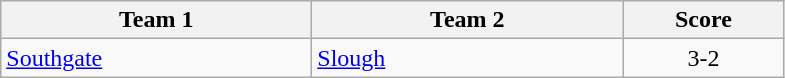<table class="wikitable" style="font-size: 100%">
<tr>
<th width=200>Team 1</th>
<th width=200>Team 2</th>
<th width=100>Score</th>
</tr>
<tr>
<td><a href='#'>Southgate</a></td>
<td><a href='#'>Slough</a></td>
<td align=center>3-2</td>
</tr>
</table>
